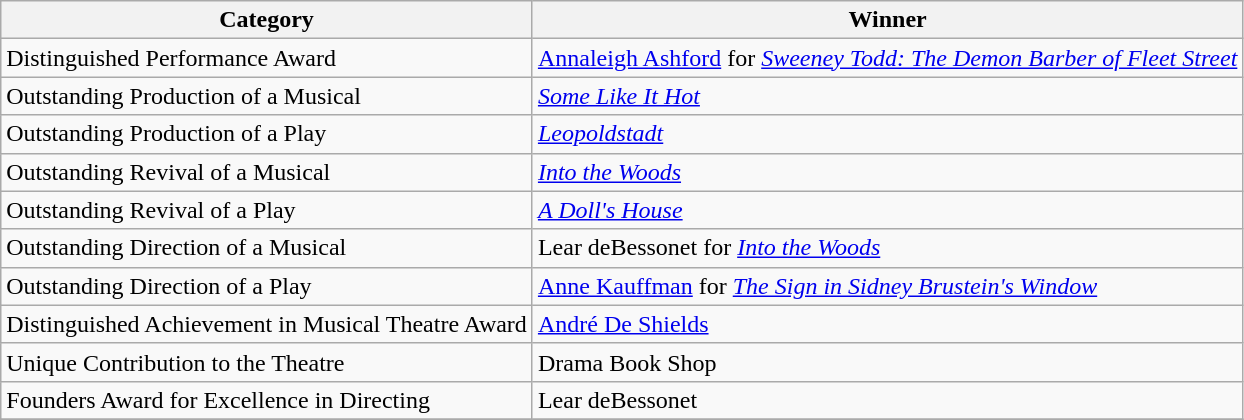<table class="wikitable">
<tr>
<th>Category</th>
<th>Winner</th>
</tr>
<tr>
<td>Distinguished Performance Award</td>
<td><a href='#'>Annaleigh Ashford</a> for <em><a href='#'>Sweeney Todd: The Demon Barber of Fleet Street</a></em></td>
</tr>
<tr>
<td>Outstanding Production of a Musical</td>
<td><em><a href='#'>Some Like It Hot</a></em></td>
</tr>
<tr>
<td>Outstanding Production of a Play</td>
<td><em><a href='#'>Leopoldstadt</a></em></td>
</tr>
<tr>
<td>Outstanding Revival of a Musical</td>
<td><em><a href='#'>Into the Woods</a></em></td>
</tr>
<tr>
<td>Outstanding Revival of a Play</td>
<td><em><a href='#'>A Doll's House</a></em></td>
</tr>
<tr>
<td>Outstanding Direction of a Musical</td>
<td>Lear deBessonet for <em><a href='#'>Into the Woods</a></em></td>
</tr>
<tr>
<td>Outstanding Direction of a Play</td>
<td><a href='#'>Anne Kauffman</a> for <em><a href='#'>The Sign in Sidney Brustein's Window</a></em></td>
</tr>
<tr>
<td>Distinguished Achievement in Musical Theatre Award</td>
<td><a href='#'>André De Shields</a></td>
</tr>
<tr>
<td>Unique Contribution to the Theatre</td>
<td>Drama Book Shop</td>
</tr>
<tr>
<td>Founders Award for Excellence in Directing</td>
<td>Lear deBessonet</td>
</tr>
<tr>
</tr>
</table>
